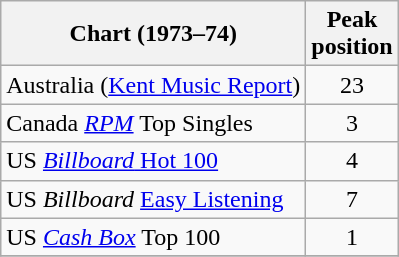<table class="wikitable sortable">
<tr>
<th>Chart (1973–74)</th>
<th>Peak<br>position</th>
</tr>
<tr>
<td>Australia (<a href='#'>Kent Music Report</a>)</td>
<td style="text-align:center;">23</td>
</tr>
<tr>
<td>Canada <em><a href='#'>RPM</a></em> Top Singles</td>
<td style="text-align:center;">3</td>
</tr>
<tr>
<td>US <a href='#'><em>Billboard</em> Hot 100</a></td>
<td style="text-align:center;">4</td>
</tr>
<tr>
<td>US <em>Billboard</em> <a href='#'>Easy Listening</a></td>
<td style="text-align:center;">7</td>
</tr>
<tr>
<td>US <a href='#'><em>Cash Box</em></a> Top 100</td>
<td align="center">1</td>
</tr>
<tr>
</tr>
</table>
